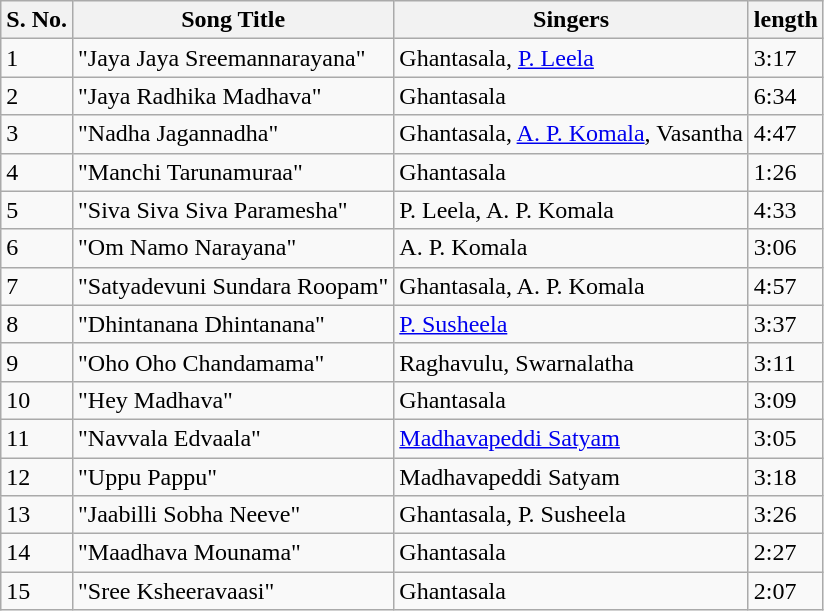<table class="wikitable">
<tr>
<th>S. No.</th>
<th>Song Title</th>
<th>Singers</th>
<th>length</th>
</tr>
<tr>
<td>1</td>
<td>"Jaya Jaya Sreemannarayana"</td>
<td>Ghantasala, <a href='#'>P. Leela</a></td>
<td>3:17</td>
</tr>
<tr>
<td>2</td>
<td>"Jaya Radhika Madhava"</td>
<td>Ghantasala</td>
<td>6:34</td>
</tr>
<tr>
<td>3</td>
<td>"Nadha Jagannadha"</td>
<td>Ghantasala, <a href='#'>A. P. Komala</a>, Vasantha</td>
<td>4:47</td>
</tr>
<tr>
<td>4</td>
<td>"Manchi Tarunamuraa"</td>
<td>Ghantasala</td>
<td>1:26</td>
</tr>
<tr>
<td>5</td>
<td>"Siva Siva Siva Paramesha"</td>
<td>P. Leela, A. P. Komala</td>
<td>4:33</td>
</tr>
<tr>
<td>6</td>
<td>"Om Namo Narayana"</td>
<td>A. P. Komala</td>
<td>3:06</td>
</tr>
<tr>
<td>7</td>
<td>"Satyadevuni Sundara Roopam"</td>
<td>Ghantasala, A. P. Komala</td>
<td>4:57</td>
</tr>
<tr>
<td>8</td>
<td>"Dhintanana Dhintanana"</td>
<td><a href='#'>P. Susheela</a></td>
<td>3:37</td>
</tr>
<tr>
<td>9</td>
<td>"Oho Oho Chandamama"</td>
<td>Raghavulu, Swarnalatha</td>
<td>3:11</td>
</tr>
<tr>
<td>10</td>
<td>"Hey Madhava"</td>
<td>Ghantasala</td>
<td>3:09</td>
</tr>
<tr>
<td>11</td>
<td>"Navvala Edvaala"</td>
<td><a href='#'>Madhavapeddi Satyam</a></td>
<td>3:05</td>
</tr>
<tr>
<td>12</td>
<td>"Uppu Pappu"</td>
<td>Madhavapeddi Satyam</td>
<td>3:18</td>
</tr>
<tr>
<td>13</td>
<td>"Jaabilli Sobha Neeve"</td>
<td>Ghantasala, P. Susheela</td>
<td>3:26</td>
</tr>
<tr>
<td>14</td>
<td>"Maadhava Mounama"</td>
<td>Ghantasala</td>
<td>2:27</td>
</tr>
<tr>
<td>15</td>
<td>"Sree Ksheeravaasi"</td>
<td>Ghantasala</td>
<td>2:07</td>
</tr>
</table>
